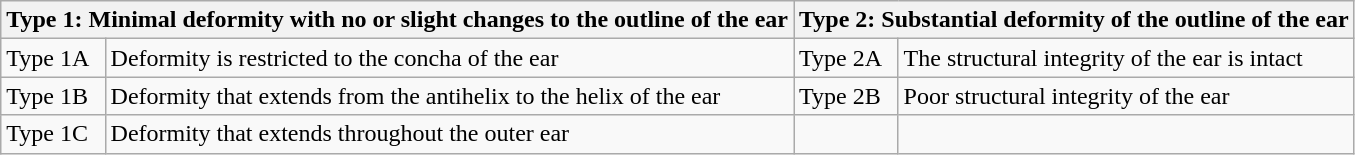<table class="wikitable">
<tr>
<th colspan="2">Type 1: Minimal deformity with no or slight changes to the outline of the ear</th>
<th colspan="2">Type 2: Substantial deformity of the outline of the ear</th>
</tr>
<tr>
<td>Type 1A</td>
<td>Deformity is restricted to the concha of the ear</td>
<td>Type 2A</td>
<td>The structural integrity of the ear is intact</td>
</tr>
<tr>
<td>Type 1B</td>
<td>Deformity that extends from the antihelix to the helix of the ear</td>
<td>Type 2B</td>
<td>Poor structural integrity of the ear</td>
</tr>
<tr>
<td>Type 1C</td>
<td>Deformity that extends throughout the outer ear</td>
<td></td>
<td></td>
</tr>
</table>
